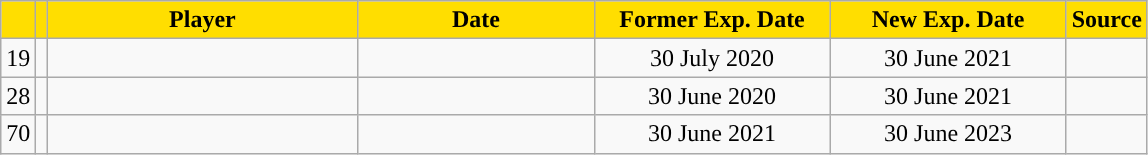<table class="wikitable sortable">
<tr>
<th style="background:#FFDE00"></th>
<th style="background:#FFDE00"></th>
<th width=200 style="background:#FFDE00">Player</th>
<th width=150 style="background:#FFDE00">Date</th>
<th width=150 style="background:#FFDE00">Former Exp. Date</th>
<th width=150 style="background:#FFDE00">New Exp. Date</th>
<th style="background:#FFDE00">Source</th>
</tr>
<tr>
<td align=center>19</td>
<td align=center></td>
<td></td>
<td align=center></td>
<td align=center>30 July 2020</td>
<td align=center>30 June 2021</td>
<td align=center></td>
</tr>
<tr>
<td align=center>28</td>
<td align=center></td>
<td></td>
<td align=center></td>
<td align=center>30 June 2020</td>
<td align=center>30 June 2021</td>
<td align=center></td>
</tr>
<tr>
<td align=center>70</td>
<td align=center></td>
<td></td>
<td align=center></td>
<td align=center>30 June 2021</td>
<td align=center>30 June 2023</td>
<td align=center></td>
</tr>
</table>
